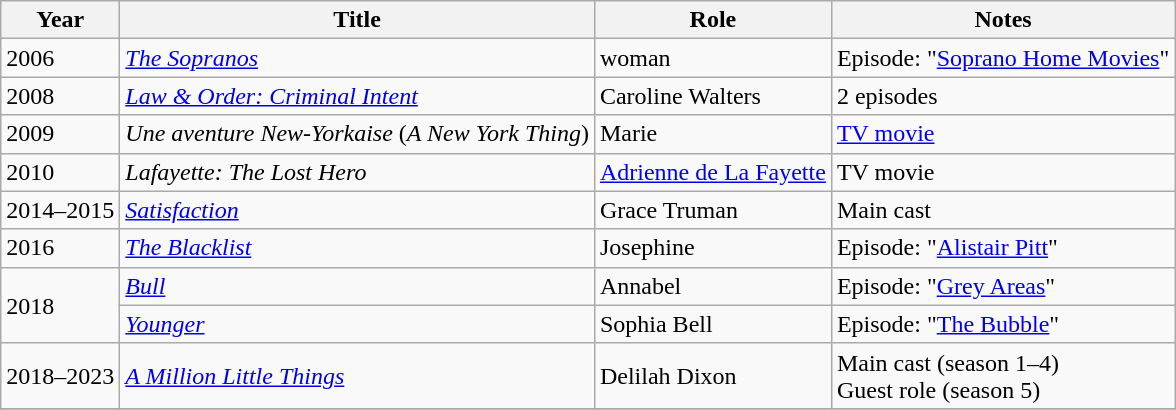<table class="wikitable sortable plainrowheaders">
<tr>
<th scope="col">Year</th>
<th scope="col">Title</th>
<th scope="col">Role</th>
<th scope="col" class="unsortable">Notes</th>
</tr>
<tr>
<td>2006</td>
<td><em><a href='#'>The Sopranos</a></em></td>
<td>woman</td>
<td>Episode: "<a href='#'>Soprano Home Movies</a>"</td>
</tr>
<tr>
<td>2008</td>
<td><em><a href='#'>Law & Order: Criminal Intent</a></em></td>
<td>Caroline Walters</td>
<td>2 episodes</td>
</tr>
<tr>
<td>2009</td>
<td><em>Une aventure New-Yorkaise</em> (<em>A New York Thing</em>)</td>
<td>Marie</td>
<td><a href='#'>TV movie</a></td>
</tr>
<tr>
<td>2010</td>
<td><em>Lafayette: The Lost Hero</em></td>
<td><a href='#'>Adrienne de La Fayette</a></td>
<td>TV movie</td>
</tr>
<tr>
<td>2014–2015</td>
<td><em><a href='#'>Satisfaction</a></em></td>
<td>Grace Truman</td>
<td>Main cast</td>
</tr>
<tr>
<td>2016</td>
<td><em><a href='#'>The Blacklist</a></em></td>
<td>Josephine</td>
<td>Episode: "<a href='#'>Alistair Pitt</a>"</td>
</tr>
<tr>
<td rowspan="2">2018</td>
<td><em><a href='#'>Bull</a></em></td>
<td>Annabel</td>
<td>Episode: "<a href='#'>Grey Areas</a>"</td>
</tr>
<tr>
<td><a href='#'><em>Younger</em></a></td>
<td>Sophia Bell</td>
<td>Episode: "<a href='#'>The Bubble</a>"</td>
</tr>
<tr>
<td>2018–2023</td>
<td><em><a href='#'>A Million Little Things</a></em></td>
<td>Delilah Dixon</td>
<td>Main cast (season 1–4)<br>Guest role (season 5)</td>
</tr>
<tr>
</tr>
</table>
